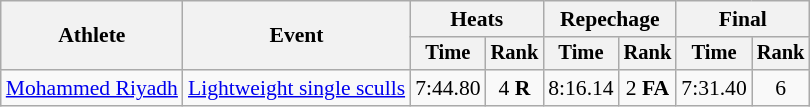<table class=wikitable style=font-size:90%;text-align:center>
<tr>
<th rowspan=2>Athlete</th>
<th rowspan=2>Event</th>
<th colspan=2>Heats</th>
<th colspan=2>Repechage</th>
<th colspan=2>Final</th>
</tr>
<tr style="font-size:95%">
<th>Time</th>
<th>Rank</th>
<th>Time</th>
<th>Rank</th>
<th>Time</th>
<th>Rank</th>
</tr>
<tr>
<td align=left><a href='#'>Mohammed Riyadh</a></td>
<td align=left><a href='#'>Lightweight single sculls</a></td>
<td>7:44.80</td>
<td>4 <strong>R</strong></td>
<td>8:16.14</td>
<td>2 <strong>FA</strong></td>
<td>7:31.40</td>
<td>6</td>
</tr>
</table>
